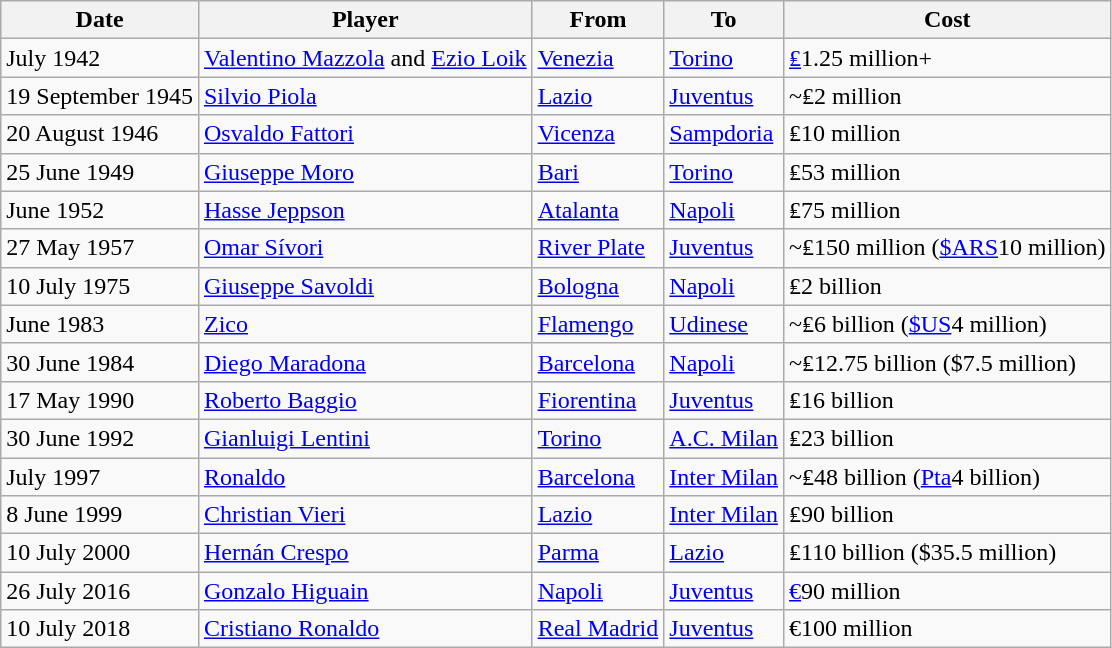<table class="wikitable">
<tr>
<th>Date</th>
<th>Player</th>
<th>From</th>
<th>To</th>
<th>Cost</th>
</tr>
<tr>
<td>July 1942</td>
<td> <a href='#'>Valentino Mazzola</a> and  <a href='#'>Ezio Loik</a></td>
<td><a href='#'>Venezia</a></td>
<td><a href='#'>Torino</a></td>
<td><a href='#'>₤</a>1.25 million+</td>
</tr>
<tr>
<td>19 September 1945</td>
<td> <a href='#'>Silvio Piola</a></td>
<td><a href='#'>Lazio</a></td>
<td><a href='#'>Juventus</a></td>
<td>~₤2 million</td>
</tr>
<tr>
<td>20 August 1946</td>
<td> <a href='#'>Osvaldo Fattori</a></td>
<td><a href='#'>Vicenza</a></td>
<td><a href='#'>Sampdoria</a></td>
<td>₤10 million</td>
</tr>
<tr>
<td>25 June 1949</td>
<td> <a href='#'>Giuseppe Moro</a></td>
<td><a href='#'>Bari</a></td>
<td><a href='#'>Torino</a></td>
<td>₤53 million</td>
</tr>
<tr>
<td>June 1952</td>
<td> <a href='#'>Hasse Jeppson</a></td>
<td><a href='#'>Atalanta</a></td>
<td><a href='#'>Napoli</a></td>
<td>₤75 million</td>
</tr>
<tr>
<td>27 May 1957</td>
<td> <a href='#'>Omar Sívori</a></td>
<td><a href='#'>River Plate</a></td>
<td><a href='#'>Juventus</a></td>
<td>~₤150 million (<a href='#'>$ARS</a>10 million)</td>
</tr>
<tr>
<td>10 July 1975</td>
<td> <a href='#'>Giuseppe Savoldi</a></td>
<td><a href='#'>Bologna</a></td>
<td><a href='#'>Napoli</a></td>
<td>₤2 billion</td>
</tr>
<tr>
<td>June 1983</td>
<td> <a href='#'>Zico</a></td>
<td><a href='#'>Flamengo</a></td>
<td><a href='#'>Udinese</a></td>
<td>~₤6 billion (<a href='#'>$US</a>4 million)</td>
</tr>
<tr>
<td>30 June 1984</td>
<td> <a href='#'>Diego Maradona</a></td>
<td><a href='#'>Barcelona</a></td>
<td><a href='#'>Napoli</a></td>
<td>~₤12.75 billion ($7.5 million)</td>
</tr>
<tr>
<td>17 May 1990</td>
<td> <a href='#'>Roberto Baggio</a></td>
<td><a href='#'>Fiorentina</a></td>
<td><a href='#'>Juventus</a></td>
<td>₤16 billion</td>
</tr>
<tr>
<td>30 June 1992</td>
<td> <a href='#'>Gianluigi Lentini</a></td>
<td><a href='#'>Torino</a></td>
<td><a href='#'>A.C. Milan</a></td>
<td>₤23 billion</td>
</tr>
<tr>
<td>July 1997</td>
<td> <a href='#'>Ronaldo</a></td>
<td><a href='#'>Barcelona</a></td>
<td><a href='#'>Inter Milan</a></td>
<td>~₤48 billion (<a href='#'>Pta</a>4 billion)</td>
</tr>
<tr>
<td>8 June 1999</td>
<td> <a href='#'>Christian Vieri</a></td>
<td><a href='#'>Lazio</a></td>
<td><a href='#'>Inter Milan</a></td>
<td>₤90 billion</td>
</tr>
<tr>
<td>10 July 2000</td>
<td> <a href='#'>Hernán Crespo</a></td>
<td><a href='#'>Parma</a></td>
<td><a href='#'>Lazio</a></td>
<td>₤110 billion ($35.5 million)</td>
</tr>
<tr>
<td>26 July 2016</td>
<td> <a href='#'>Gonzalo Higuain</a></td>
<td><a href='#'>Napoli</a></td>
<td><a href='#'>Juventus</a></td>
<td><a href='#'>€</a>90 million</td>
</tr>
<tr>
<td>10 July 2018</td>
<td> <a href='#'>Cristiano Ronaldo</a></td>
<td><a href='#'>Real Madrid</a></td>
<td><a href='#'>Juventus</a></td>
<td>€100 million</td>
</tr>
</table>
